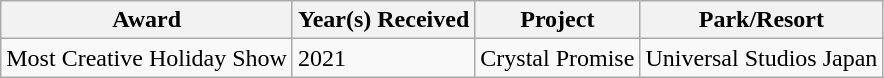<table class="wikitable">
<tr>
<th>Award</th>
<th>Year(s) Received</th>
<th>Project</th>
<th>Park/Resort</th>
</tr>
<tr>
<td>Most Creative Holiday Show</td>
<td>2021</td>
<td>Crystal Promise</td>
<td>Universal Studios Japan</td>
</tr>
</table>
